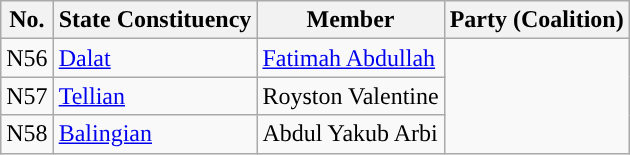<table class="wikitable">
<tr>
<th>No.</th>
<th>State Constituency</th>
<th>Member</th>
<th>Party (Coalition)</th>
</tr>
<tr>
<td>N56</td>
<td><a href='#'>Dalat</a></td>
<td><a href='#'>Fatimah Abdullah</a></td>
<td rowspan="3"></td>
</tr>
<tr>
<td>N57</td>
<td><a href='#'>Tellian</a></td>
<td>Royston Valentine</td>
</tr>
<tr>
<td>N58</td>
<td><a href='#'>Balingian</a></td>
<td>Abdul Yakub Arbi</td>
</tr>
</table>
